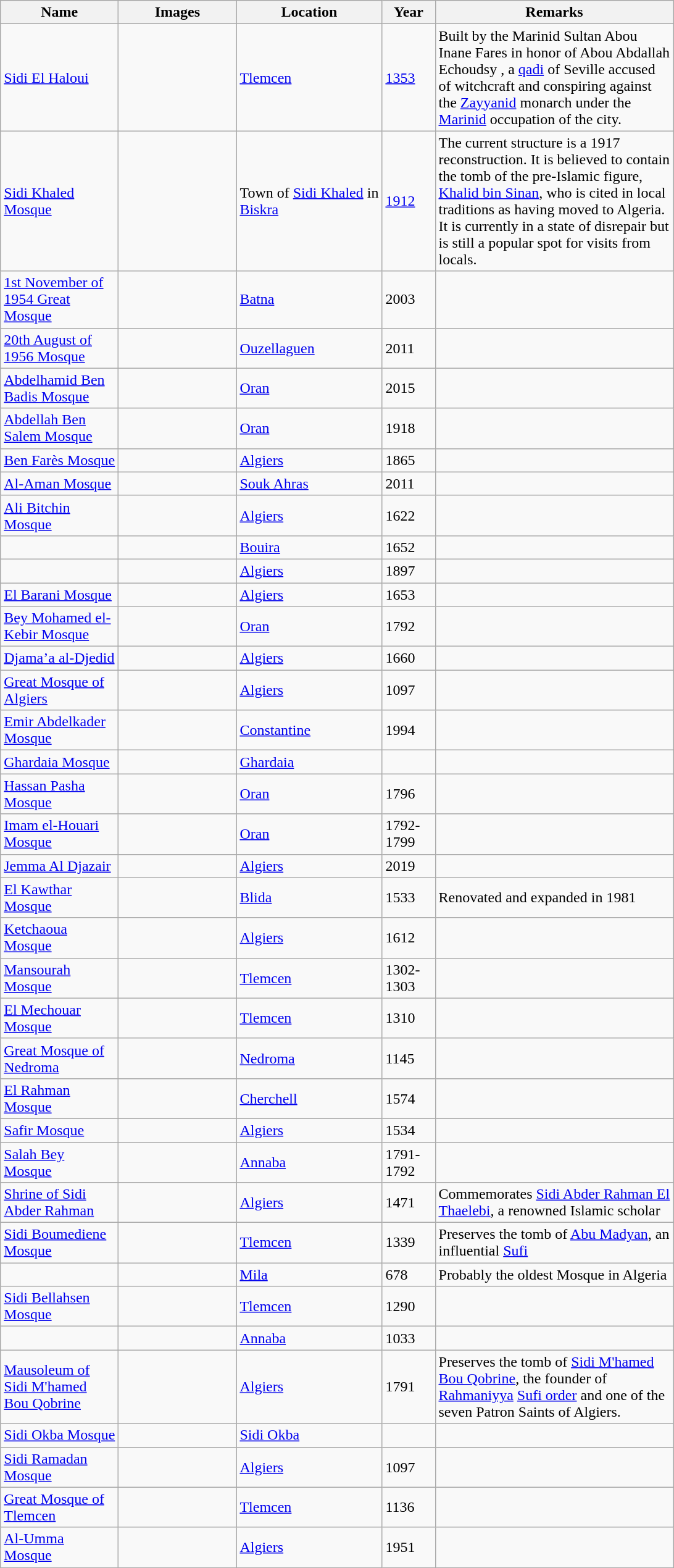<table class="wikitable sortable">
<tr>
<th align=left width=120px>Name</th>
<th align=center width=120px class=unsortable>Images</th>
<th align=left width=150px>Location</th>
<th align=left width=050px>Year</th>
<th align=left width=250px class=unsortable>Remarks</th>
</tr>
<tr>
<td><a href='#'>Sidi El Haloui</a></td>
<td></td>
<td><a href='#'>Tlemcen</a></td>
<td><a href='#'>1353</a></td>
<td>Built by the Marinid Sultan Abou Inane Fares in honor of Abou Abdallah Echoudsy , a <a href='#'>qadi</a> of Seville accused of witchcraft and conspiring against the <a href='#'>Zayyanid</a> monarch under the <a href='#'>Marinid</a> occupation of the city.</td>
</tr>
<tr>
<td><a href='#'>Sidi Khaled Mosque</a></td>
<td></td>
<td>Town of <a href='#'>Sidi Khaled</a> in <a href='#'>Biskra</a></td>
<td><a href='#'>1912</a></td>
<td>The current structure is a 1917 reconstruction. It is believed to contain the tomb of the pre-Islamic figure, <a href='#'>Khalid bin Sinan</a>, who is cited in local traditions as having moved to Algeria. It is currently in a state of disrepair but is still a popular spot for visits from locals.</td>
</tr>
<tr>
<td><a href='#'>1st November of 1954 Great Mosque</a></td>
<td></td>
<td><a href='#'>Batna</a></td>
<td>2003</td>
<td></td>
</tr>
<tr>
<td><a href='#'>20th August of 1956 Mosque</a></td>
<td></td>
<td><a href='#'>Ouzellaguen</a></td>
<td>2011</td>
<td></td>
</tr>
<tr>
<td><a href='#'>Abdelhamid Ben Badis Mosque</a></td>
<td></td>
<td><a href='#'>Oran</a></td>
<td>2015</td>
<td></td>
</tr>
<tr>
<td><a href='#'>Abdellah Ben Salem Mosque</a></td>
<td></td>
<td><a href='#'>Oran</a></td>
<td>1918</td>
<td></td>
</tr>
<tr>
<td><a href='#'>Ben Farès Mosque</a></td>
<td></td>
<td><a href='#'>Algiers</a></td>
<td>1865</td>
<td></td>
</tr>
<tr>
<td><a href='#'>Al-Aman Mosque</a></td>
<td></td>
<td><a href='#'>Souk Ahras</a></td>
<td>2011</td>
<td></td>
</tr>
<tr>
<td><a href='#'>Ali Bitchin Mosque</a></td>
<td></td>
<td><a href='#'>Algiers</a></td>
<td>1622</td>
<td></td>
</tr>
<tr>
<td></td>
<td></td>
<td><a href='#'>Bouira</a></td>
<td>1652</td>
<td></td>
</tr>
<tr>
<td></td>
<td></td>
<td><a href='#'>Algiers</a></td>
<td>1897</td>
<td></td>
</tr>
<tr>
<td><a href='#'>El Barani Mosque</a></td>
<td></td>
<td><a href='#'>Algiers</a></td>
<td>1653</td>
<td></td>
</tr>
<tr>
<td><a href='#'>Bey Mohamed el-Kebir Mosque</a></td>
<td></td>
<td><a href='#'>Oran</a></td>
<td>1792</td>
<td></td>
</tr>
<tr>
<td><a href='#'>Djama’a al-Djedid</a></td>
<td></td>
<td><a href='#'>Algiers</a></td>
<td>1660</td>
<td></td>
</tr>
<tr>
<td><a href='#'>Great Mosque of Algiers</a></td>
<td></td>
<td><a href='#'>Algiers</a></td>
<td>1097</td>
<td></td>
</tr>
<tr>
<td><a href='#'>Emir Abdelkader Mosque</a></td>
<td></td>
<td><a href='#'>Constantine</a></td>
<td>1994</td>
<td></td>
</tr>
<tr>
<td><a href='#'>Ghardaia Mosque</a></td>
<td></td>
<td><a href='#'>Ghardaia</a></td>
<td></td>
<td></td>
</tr>
<tr>
<td><a href='#'>Hassan Pasha Mosque</a></td>
<td></td>
<td><a href='#'>Oran</a></td>
<td>1796</td>
<td></td>
</tr>
<tr>
<td><a href='#'>Imam el-Houari Mosque</a></td>
<td></td>
<td><a href='#'>Oran</a></td>
<td>1792-1799</td>
<td></td>
</tr>
<tr>
<td><a href='#'>Jemma Al Djazair</a></td>
<td></td>
<td><a href='#'>Algiers</a></td>
<td>2019</td>
<td></td>
</tr>
<tr>
<td><a href='#'>El Kawthar Mosque</a></td>
<td></td>
<td><a href='#'>Blida</a></td>
<td>1533</td>
<td>Renovated and expanded in 1981</td>
</tr>
<tr>
<td><a href='#'>Ketchaoua Mosque</a></td>
<td></td>
<td><a href='#'>Algiers</a></td>
<td>1612</td>
<td></td>
</tr>
<tr>
<td><a href='#'>Mansourah Mosque</a></td>
<td></td>
<td><a href='#'>Tlemcen</a></td>
<td>1302-1303</td>
<td></td>
</tr>
<tr>
<td><a href='#'>El Mechouar Mosque</a></td>
<td></td>
<td><a href='#'>Tlemcen</a></td>
<td>1310</td>
<td></td>
</tr>
<tr>
<td><a href='#'>Great Mosque of Nedroma</a></td>
<td></td>
<td><a href='#'>Nedroma</a></td>
<td>1145</td>
<td></td>
</tr>
<tr>
<td><a href='#'>El Rahman Mosque</a></td>
<td></td>
<td><a href='#'>Cherchell</a></td>
<td>1574</td>
<td></td>
</tr>
<tr>
<td><a href='#'>Safir Mosque</a></td>
<td></td>
<td><a href='#'>Algiers</a></td>
<td>1534</td>
<td></td>
</tr>
<tr>
<td><a href='#'>Salah Bey Mosque</a></td>
<td></td>
<td><a href='#'>Annaba</a></td>
<td>1791-1792</td>
<td></td>
</tr>
<tr>
<td><a href='#'>Shrine of Sidi Abder Rahman</a></td>
<td></td>
<td><a href='#'>Algiers</a></td>
<td>1471</td>
<td>Commemorates <a href='#'>Sidi Abder Rahman El Thaelebi</a>, a renowned Islamic scholar</td>
</tr>
<tr>
<td><a href='#'>Sidi Boumediene Mosque</a></td>
<td></td>
<td><a href='#'>Tlemcen</a></td>
<td>1339</td>
<td>Preserves the tomb of <a href='#'>Abu Madyan</a>, an influential <a href='#'>Sufi</a></td>
</tr>
<tr>
<td></td>
<td></td>
<td><a href='#'>Mila</a></td>
<td>678</td>
<td>Probably the oldest Mosque in Algeria</td>
</tr>
<tr>
<td><a href='#'>Sidi Bellahsen Mosque</a></td>
<td></td>
<td><a href='#'>Tlemcen</a></td>
<td>1290</td>
<td></td>
</tr>
<tr>
<td></td>
<td></td>
<td><a href='#'>Annaba</a></td>
<td>1033</td>
<td></td>
</tr>
<tr>
<td><a href='#'>Mausoleum of Sidi M'hamed Bou Qobrine</a></td>
<td></td>
<td><a href='#'>Algiers</a></td>
<td>1791</td>
<td>Preserves the tomb of <a href='#'>Sidi M'hamed Bou Qobrine</a>, the founder of <a href='#'>Rahmaniyya</a> <a href='#'>Sufi order</a> and one of the seven Patron Saints of Algiers.</td>
</tr>
<tr>
<td><a href='#'>Sidi Okba Mosque</a></td>
<td></td>
<td><a href='#'>Sidi Okba</a></td>
<td></td>
<td></td>
</tr>
<tr>
<td><a href='#'>Sidi Ramadan Mosque</a></td>
<td></td>
<td><a href='#'>Algiers</a></td>
<td>1097</td>
<td></td>
</tr>
<tr>
<td><a href='#'>Great Mosque of Tlemcen</a></td>
<td></td>
<td><a href='#'>Tlemcen</a></td>
<td>1136</td>
<td></td>
</tr>
<tr>
<td><a href='#'>Al-Umma Mosque</a></td>
<td></td>
<td><a href='#'>Algiers</a></td>
<td>1951</td>
<td></td>
</tr>
</table>
